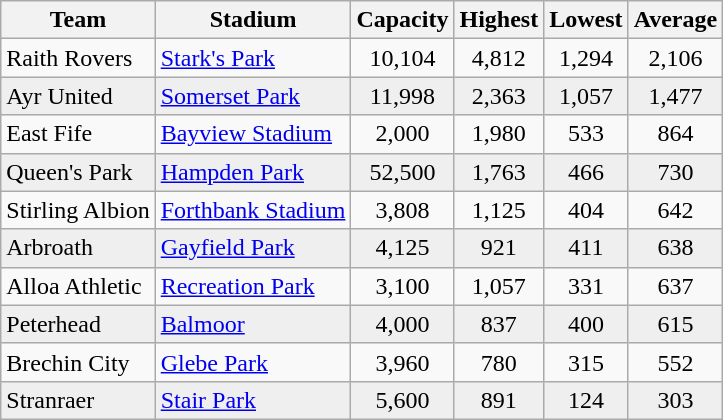<table class="wikitable sortable" style="text-align: center;">
<tr>
<th class=unsortable>Team</th>
<th class=unsortable>Stadium</th>
<th>Capacity</th>
<th>Highest</th>
<th>Lowest</th>
<th>Average</th>
</tr>
<tr>
<td align=left>Raith Rovers</td>
<td align=left><a href='#'>Stark's Park</a></td>
<td>10,104</td>
<td>4,812</td>
<td>1,294</td>
<td>2,106</td>
</tr>
<tr bgcolor="#EFEFEF">
<td align=left>Ayr United</td>
<td align=left><a href='#'>Somerset Park</a></td>
<td>11,998</td>
<td>2,363</td>
<td>1,057</td>
<td>1,477</td>
</tr>
<tr>
<td align=left>East Fife</td>
<td align=left><a href='#'>Bayview Stadium</a></td>
<td>2,000</td>
<td>1,980</td>
<td>533</td>
<td>864</td>
</tr>
<tr bgcolor="#EFEFEF">
<td align=left>Queen's Park</td>
<td align=left><a href='#'>Hampden Park</a></td>
<td>52,500</td>
<td>1,763</td>
<td>466</td>
<td>730</td>
</tr>
<tr>
<td align=left>Stirling Albion</td>
<td align=left><a href='#'>Forthbank Stadium</a></td>
<td>3,808</td>
<td>1,125</td>
<td>404</td>
<td>642</td>
</tr>
<tr bgcolor="#EFEFEF">
<td align=left>Arbroath</td>
<td align=left><a href='#'>Gayfield Park</a></td>
<td>4,125</td>
<td>921</td>
<td>411</td>
<td>638</td>
</tr>
<tr>
<td align=left>Alloa Athletic</td>
<td align=left><a href='#'>Recreation Park</a></td>
<td>3,100</td>
<td>1,057</td>
<td>331</td>
<td>637</td>
</tr>
<tr bgcolor="#EFEFEF">
<td align=left>Peterhead</td>
<td align=left><a href='#'>Balmoor</a></td>
<td>4,000</td>
<td>837</td>
<td>400</td>
<td>615</td>
</tr>
<tr>
<td align=left>Brechin City</td>
<td align=left><a href='#'>Glebe Park</a></td>
<td>3,960</td>
<td>780</td>
<td>315</td>
<td>552</td>
</tr>
<tr bgcolor="#EFEFEF">
<td align=left>Stranraer</td>
<td align=left><a href='#'>Stair Park</a></td>
<td>5,600</td>
<td>891</td>
<td>124</td>
<td>303</td>
</tr>
</table>
